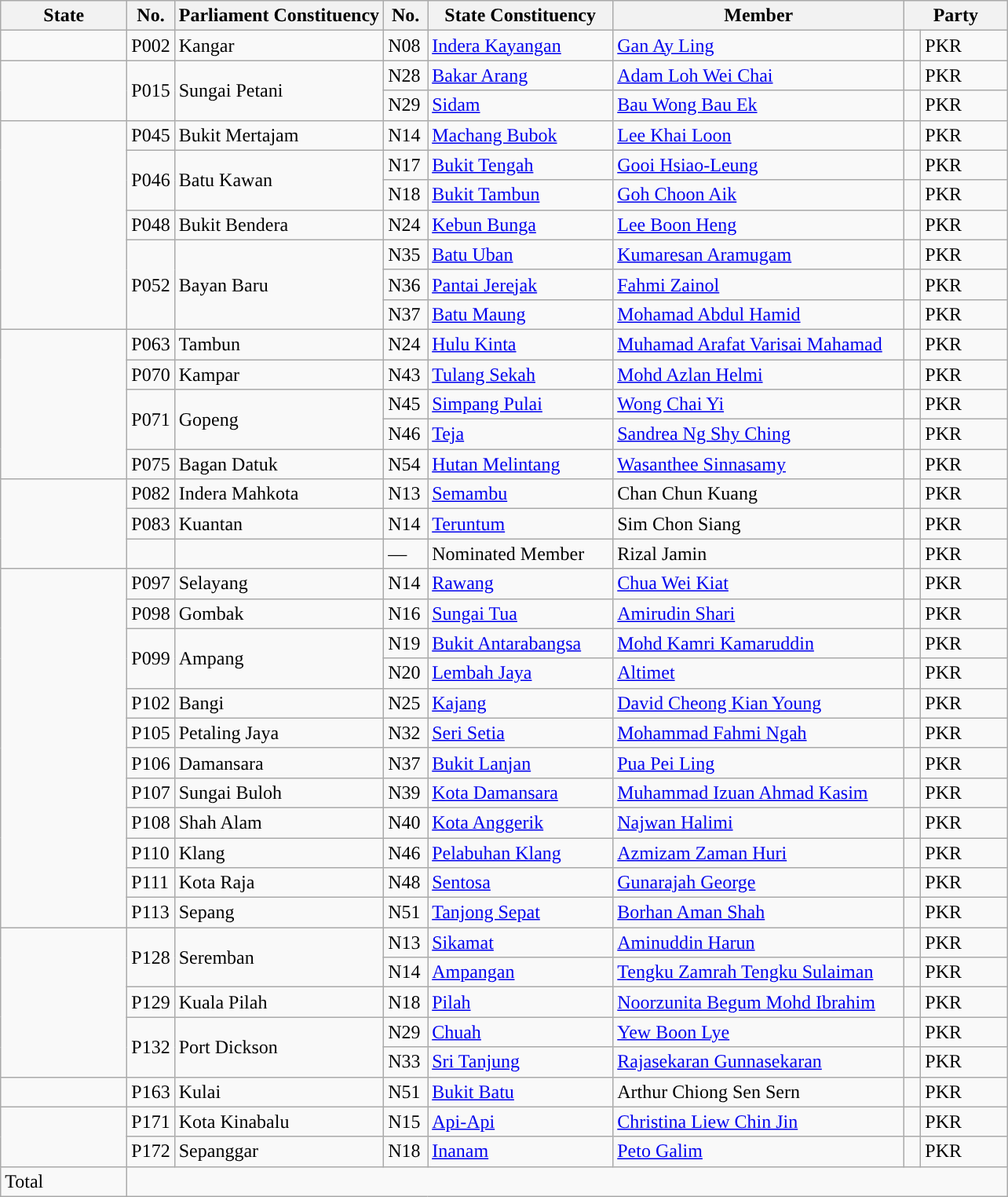<table class ="wikitable sortable">
<tr>
<th style="width:100px;">State</th>
<th>No.</th>
<th>Parliament Constituency</th>
<th style="width:30px;">No.</th>
<th style="width:150px;">State Constituency</th>
<th style="width:240px;">Member</th>
<th style="width:80px;" colspan=2>Party</th>
</tr>
<tr>
<td></td>
<td>P002</td>
<td>Kangar</td>
<td>N08</td>
<td><a href='#'>Indera Kayangan</a></td>
<td><a href='#'>Gan Ay Ling</a></td>
<td></td>
<td>PKR</td>
</tr>
<tr>
<td rowspan=2></td>
<td rowspan=2>P015</td>
<td rowspan=2>Sungai Petani</td>
<td>N28</td>
<td><a href='#'>Bakar Arang</a></td>
<td><a href='#'>Adam Loh Wei Chai</a></td>
<td></td>
<td>PKR</td>
</tr>
<tr>
<td>N29</td>
<td><a href='#'>Sidam</a></td>
<td><a href='#'>Bau Wong Bau Ek</a></td>
<td></td>
<td>PKR</td>
</tr>
<tr>
<td rowspan=7></td>
<td>P045</td>
<td>Bukit Mertajam</td>
<td>N14</td>
<td><a href='#'>Machang Bubok</a></td>
<td><a href='#'>Lee Khai Loon</a></td>
<td></td>
<td>PKR</td>
</tr>
<tr>
<td rowspan="2">P046</td>
<td rowspan="2">Batu Kawan</td>
<td>N17</td>
<td><a href='#'>Bukit Tengah</a></td>
<td><a href='#'>Gooi Hsiao-Leung</a></td>
<td></td>
<td>PKR</td>
</tr>
<tr>
<td>N18</td>
<td><a href='#'>Bukit Tambun</a></td>
<td><a href='#'>Goh Choon Aik</a></td>
<td></td>
<td>PKR</td>
</tr>
<tr>
<td>P048</td>
<td>Bukit Bendera</td>
<td>N24</td>
<td><a href='#'>Kebun Bunga</a></td>
<td><a href='#'>Lee Boon Heng</a></td>
<td></td>
<td>PKR</td>
</tr>
<tr>
<td rowspan="3">P052</td>
<td rowspan="3">Bayan Baru</td>
<td>N35</td>
<td><a href='#'>Batu Uban</a></td>
<td><a href='#'>Kumaresan Aramugam</a></td>
<td></td>
<td>PKR</td>
</tr>
<tr>
<td>N36</td>
<td><a href='#'>Pantai Jerejak</a></td>
<td><a href='#'>Fahmi Zainol</a></td>
<td></td>
<td>PKR</td>
</tr>
<tr>
<td>N37</td>
<td><a href='#'>Batu Maung</a></td>
<td><a href='#'>Mohamad Abdul Hamid</a></td>
<td></td>
<td>PKR</td>
</tr>
<tr>
<td rowspan=5></td>
<td>P063</td>
<td>Tambun</td>
<td>N24</td>
<td><a href='#'>Hulu Kinta</a></td>
<td><a href='#'>Muhamad Arafat Varisai Mahamad</a></td>
<td></td>
<td>PKR</td>
</tr>
<tr>
<td>P070</td>
<td>Kampar</td>
<td>N43</td>
<td><a href='#'>Tulang Sekah</a></td>
<td><a href='#'>Mohd Azlan Helmi</a></td>
<td></td>
<td>PKR</td>
</tr>
<tr>
<td rowspan="2">P071</td>
<td rowspan="2">Gopeng</td>
<td>N45</td>
<td><a href='#'>Simpang Pulai</a></td>
<td><a href='#'>Wong Chai Yi</a></td>
<td></td>
<td>PKR</td>
</tr>
<tr>
<td>N46</td>
<td><a href='#'>Teja</a></td>
<td><a href='#'>Sandrea Ng Shy Ching</a></td>
<td></td>
<td>PKR</td>
</tr>
<tr>
<td>P075</td>
<td>Bagan Datuk</td>
<td>N54</td>
<td><a href='#'>Hutan Melintang</a></td>
<td><a href='#'>Wasanthee Sinnasamy</a></td>
<td></td>
<td>PKR</td>
</tr>
<tr>
<td rowspan=3></td>
<td>P082</td>
<td>Indera Mahkota</td>
<td>N13</td>
<td><a href='#'>Semambu</a></td>
<td>Chan Chun Kuang</td>
<td></td>
<td>PKR</td>
</tr>
<tr>
<td>P083</td>
<td>Kuantan</td>
<td>N14</td>
<td><a href='#'>Teruntum</a></td>
<td>Sim Chon Siang</td>
<td></td>
<td>PKR</td>
</tr>
<tr>
<td></td>
<td></td>
<td>—</td>
<td>Nominated Member</td>
<td>Rizal Jamin</td>
<td></td>
<td>PKR</td>
</tr>
<tr>
<td rowspan=12></td>
<td>P097</td>
<td>Selayang</td>
<td>N14</td>
<td><a href='#'>Rawang</a></td>
<td><a href='#'>Chua Wei Kiat</a></td>
<td></td>
<td>PKR</td>
</tr>
<tr>
<td>P098</td>
<td>Gombak</td>
<td>N16</td>
<td><a href='#'>Sungai Tua</a></td>
<td><a href='#'>Amirudin Shari</a></td>
<td></td>
<td>PKR</td>
</tr>
<tr>
<td rowspan="2">P099</td>
<td rowspan="2">Ampang</td>
<td>N19</td>
<td><a href='#'>Bukit Antarabangsa</a></td>
<td><a href='#'>Mohd Kamri Kamaruddin</a></td>
<td></td>
<td>PKR</td>
</tr>
<tr>
<td>N20</td>
<td><a href='#'>Lembah Jaya</a></td>
<td><a href='#'>Altimet</a></td>
<td></td>
<td>PKR</td>
</tr>
<tr>
<td>P102</td>
<td>Bangi</td>
<td>N25</td>
<td><a href='#'>Kajang</a></td>
<td><a href='#'>David Cheong Kian Young</a></td>
<td></td>
<td>PKR</td>
</tr>
<tr>
<td>P105</td>
<td>Petaling Jaya</td>
<td>N32</td>
<td><a href='#'>Seri Setia</a></td>
<td><a href='#'>Mohammad Fahmi Ngah</a></td>
<td></td>
<td>PKR</td>
</tr>
<tr>
<td>P106</td>
<td>Damansara</td>
<td>N37</td>
<td><a href='#'>Bukit Lanjan</a></td>
<td><a href='#'>Pua Pei Ling</a></td>
<td></td>
<td>PKR</td>
</tr>
<tr>
<td>P107</td>
<td>Sungai Buloh</td>
<td>N39</td>
<td><a href='#'>Kota Damansara</a></td>
<td><a href='#'>Muhammad Izuan Ahmad Kasim</a></td>
<td></td>
<td>PKR</td>
</tr>
<tr>
<td>P108</td>
<td>Shah Alam</td>
<td>N40</td>
<td><a href='#'>Kota Anggerik</a></td>
<td><a href='#'>Najwan Halimi</a></td>
<td></td>
<td>PKR</td>
</tr>
<tr>
<td>P110</td>
<td>Klang</td>
<td>N46</td>
<td><a href='#'>Pelabuhan Klang</a></td>
<td><a href='#'>Azmizam Zaman Huri</a></td>
<td></td>
<td>PKR</td>
</tr>
<tr>
<td>P111</td>
<td>Kota Raja</td>
<td>N48</td>
<td><a href='#'>Sentosa</a></td>
<td><a href='#'>Gunarajah George</a></td>
<td></td>
<td>PKR</td>
</tr>
<tr>
<td>P113</td>
<td>Sepang</td>
<td>N51</td>
<td><a href='#'>Tanjong Sepat</a></td>
<td><a href='#'>Borhan Aman Shah</a></td>
<td></td>
<td>PKR</td>
</tr>
<tr>
<td rowspan=5></td>
<td rowspan="2">P128</td>
<td rowspan="2">Seremban</td>
<td>N13</td>
<td><a href='#'>Sikamat</a></td>
<td><a href='#'>Aminuddin Harun</a></td>
<td></td>
<td>PKR</td>
</tr>
<tr>
<td>N14</td>
<td><a href='#'>Ampangan</a></td>
<td><a href='#'>Tengku Zamrah Tengku Sulaiman</a></td>
<td></td>
<td>PKR</td>
</tr>
<tr>
<td>P129</td>
<td>Kuala Pilah</td>
<td>N18</td>
<td><a href='#'>Pilah</a></td>
<td><a href='#'>Noorzunita Begum Mohd Ibrahim</a></td>
<td></td>
<td>PKR</td>
</tr>
<tr>
<td rowspan="2">P132</td>
<td rowspan="2">Port Dickson</td>
<td>N29</td>
<td><a href='#'>Chuah</a></td>
<td><a href='#'>Yew Boon Lye</a></td>
<td></td>
<td>PKR</td>
</tr>
<tr>
<td>N33</td>
<td><a href='#'>Sri Tanjung</a></td>
<td><a href='#'>Rajasekaran Gunnasekaran</a></td>
<td></td>
<td>PKR</td>
</tr>
<tr>
<td rowspan=1></td>
<td>P163</td>
<td>Kulai</td>
<td>N51</td>
<td><a href='#'>Bukit Batu</a></td>
<td>Arthur Chiong Sen Sern</td>
<td></td>
<td>PKR</td>
</tr>
<tr>
<td rowspan=2></td>
<td>P171</td>
<td>Kota Kinabalu</td>
<td>N15</td>
<td><a href='#'>Api-Api</a></td>
<td><a href='#'>Christina Liew Chin Jin</a></td>
<td></td>
<td>PKR</td>
</tr>
<tr>
<td>P172</td>
<td>Sepanggar</td>
<td>N18</td>
<td><a href='#'>Inanam</a></td>
<td><a href='#'>Peto Galim</a></td>
<td></td>
<td>PKR</td>
</tr>
<tr>
<td>Total</td>
<td colspan="7"></td>
</tr>
</table>
